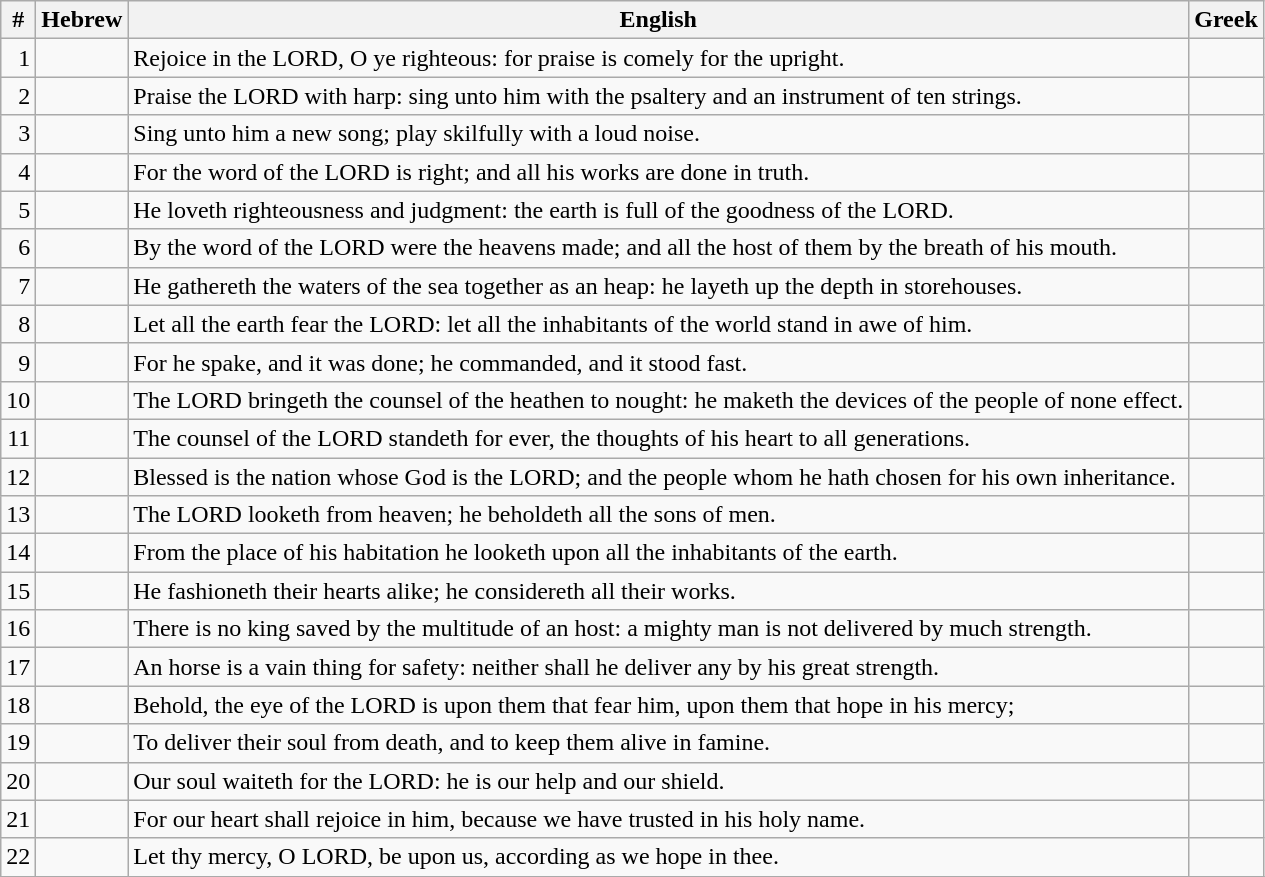<table class=wikitable>
<tr>
<th>#</th>
<th>Hebrew</th>
<th>English</th>
<th>Greek</th>
</tr>
<tr>
<td style="text-align:right">1</td>
<td style="text-align:right"></td>
<td>Rejoice in the LORD, O ye righteous: for praise is comely for the upright.</td>
<td></td>
</tr>
<tr>
<td style="text-align:right">2</td>
<td style="text-align:right"></td>
<td>Praise the LORD with harp: sing unto him with the psaltery and an instrument of ten strings.</td>
<td></td>
</tr>
<tr>
<td style="text-align:right">3</td>
<td style="text-align:right"></td>
<td>Sing unto him a new song; play skilfully with a loud noise.</td>
<td></td>
</tr>
<tr>
<td style="text-align:right">4</td>
<td style="text-align:right"></td>
<td>For the word of the LORD is right; and all his works are done in truth.</td>
<td></td>
</tr>
<tr>
<td style="text-align:right">5</td>
<td style="text-align:right"></td>
<td>He loveth righteousness and judgment: the earth is full of the goodness of the LORD.</td>
<td></td>
</tr>
<tr>
<td style="text-align:right">6</td>
<td style="text-align:right"></td>
<td>By the word of the LORD were the heavens made; and all the host of them by the breath of his mouth.</td>
<td></td>
</tr>
<tr>
<td style="text-align:right">7</td>
<td style="text-align:right"></td>
<td>He gathereth the waters of the sea together as an heap: he layeth up the depth in storehouses.</td>
<td></td>
</tr>
<tr>
<td style="text-align:right">8</td>
<td style="text-align:right"></td>
<td>Let all the earth fear the LORD: let all the inhabitants of the world stand in awe of him.</td>
<td></td>
</tr>
<tr>
<td style="text-align:right">9</td>
<td style="text-align:right"></td>
<td>For he spake, and it was done; he commanded, and it stood fast.</td>
<td></td>
</tr>
<tr>
<td style="text-align:right">10</td>
<td style="text-align:right"></td>
<td>The LORD bringeth the counsel of the heathen to nought: he maketh the devices of the people of none effect.</td>
<td></td>
</tr>
<tr>
<td style="text-align:right">11</td>
<td style="text-align:right"></td>
<td>The counsel of the LORD standeth for ever, the thoughts of his heart to all generations.</td>
<td></td>
</tr>
<tr>
<td style="text-align:right">12</td>
<td style="text-align:right"></td>
<td>Blessed is the nation whose God is the LORD; and the people whom he hath chosen for his own inheritance.</td>
<td></td>
</tr>
<tr>
<td style="text-align:right">13</td>
<td style="text-align:right"></td>
<td>The LORD looketh from heaven; he beholdeth all the sons of men.</td>
<td></td>
</tr>
<tr>
<td style="text-align:right">14</td>
<td style="text-align:right"></td>
<td>From the place of his habitation he looketh upon all the inhabitants of the earth.</td>
<td></td>
</tr>
<tr>
<td style="text-align:right">15</td>
<td style="text-align:right"></td>
<td>He fashioneth their hearts alike; he considereth all their works.</td>
<td></td>
</tr>
<tr>
<td style="text-align:right">16</td>
<td style="text-align:right"></td>
<td>There is no king saved by the multitude of an host: a mighty man is not delivered by much strength.</td>
<td></td>
</tr>
<tr>
<td style="text-align:right">17</td>
<td style="text-align:right"></td>
<td>An horse is a vain thing for safety: neither shall he deliver any by his great strength.</td>
<td></td>
</tr>
<tr>
<td style="text-align:right">18</td>
<td style="text-align:right"></td>
<td>Behold, the eye of the LORD is upon them that fear him, upon them that hope in his mercy;</td>
<td></td>
</tr>
<tr>
<td style="text-align:right">19</td>
<td style="text-align:right"></td>
<td>To deliver their soul from death, and to keep them alive in famine.</td>
<td></td>
</tr>
<tr>
<td style="text-align:right">20</td>
<td style="text-align:right"></td>
<td>Our soul waiteth for the LORD: he is our help and our shield.</td>
<td></td>
</tr>
<tr>
<td style="text-align:right">21</td>
<td style="text-align:right"></td>
<td>For our heart shall rejoice in him, because we have trusted in his holy name.</td>
<td></td>
</tr>
<tr>
<td style="text-align:right">22</td>
<td style="text-align:right"></td>
<td>Let thy mercy, O LORD, be upon us, according as we hope in thee.</td>
<td></td>
</tr>
<tr>
</tr>
</table>
